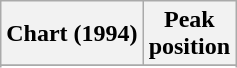<table class="wikitable sortable plainrowheaders" style="text-align:center">
<tr>
<th scope=col>Chart (1994)</th>
<th scope=col>Peak<br>position</th>
</tr>
<tr>
</tr>
<tr>
</tr>
</table>
